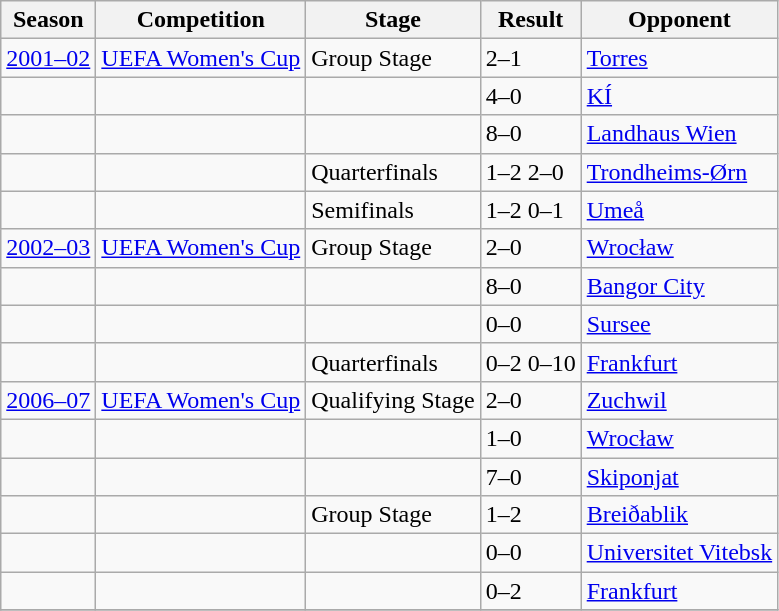<table class="wikitable">
<tr>
<th>Season</th>
<th>Competition</th>
<th>Stage</th>
<th>Result</th>
<th>Opponent</th>
</tr>
<tr>
<td><a href='#'>2001–02</a></td>
<td><a href='#'>UEFA Women's Cup</a></td>
<td>Group Stage</td>
<td>2–1</td>
<td> <a href='#'>Torres</a></td>
</tr>
<tr>
<td></td>
<td></td>
<td></td>
<td>4–0</td>
<td> <a href='#'>KÍ</a></td>
</tr>
<tr>
<td></td>
<td></td>
<td></td>
<td>8–0</td>
<td> <a href='#'>Landhaus Wien</a></td>
</tr>
<tr>
<td></td>
<td></td>
<td>Quarterfinals</td>
<td>1–2 2–0</td>
<td> <a href='#'>Trondheims-Ørn</a></td>
</tr>
<tr>
<td></td>
<td></td>
<td>Semifinals</td>
<td>1–2 0–1</td>
<td> <a href='#'>Umeå</a></td>
</tr>
<tr>
<td><a href='#'>2002–03</a></td>
<td><a href='#'>UEFA Women's Cup</a></td>
<td>Group Stage</td>
<td>2–0</td>
<td> <a href='#'>Wrocław</a></td>
</tr>
<tr>
<td></td>
<td></td>
<td></td>
<td>8–0</td>
<td> <a href='#'>Bangor City</a></td>
</tr>
<tr>
<td></td>
<td></td>
<td></td>
<td>0–0</td>
<td> <a href='#'>Sursee</a></td>
</tr>
<tr>
<td></td>
<td></td>
<td>Quarterfinals</td>
<td>0–2 0–10</td>
<td> <a href='#'>Frankfurt</a></td>
</tr>
<tr>
<td><a href='#'>2006–07</a></td>
<td><a href='#'>UEFA Women's Cup</a></td>
<td>Qualifying Stage</td>
<td>2–0</td>
<td> <a href='#'>Zuchwil</a></td>
</tr>
<tr>
<td></td>
<td></td>
<td></td>
<td>1–0</td>
<td> <a href='#'>Wrocław</a></td>
</tr>
<tr>
<td></td>
<td></td>
<td></td>
<td>7–0</td>
<td> <a href='#'>Skiponjat</a></td>
</tr>
<tr>
<td></td>
<td></td>
<td>Group Stage</td>
<td>1–2</td>
<td> <a href='#'>Breiðablik</a></td>
</tr>
<tr>
<td></td>
<td></td>
<td></td>
<td>0–0</td>
<td> <a href='#'>Universitet Vitebsk</a></td>
</tr>
<tr>
<td></td>
<td></td>
<td></td>
<td>0–2</td>
<td> <a href='#'>Frankfurt</a></td>
</tr>
<tr>
</tr>
</table>
